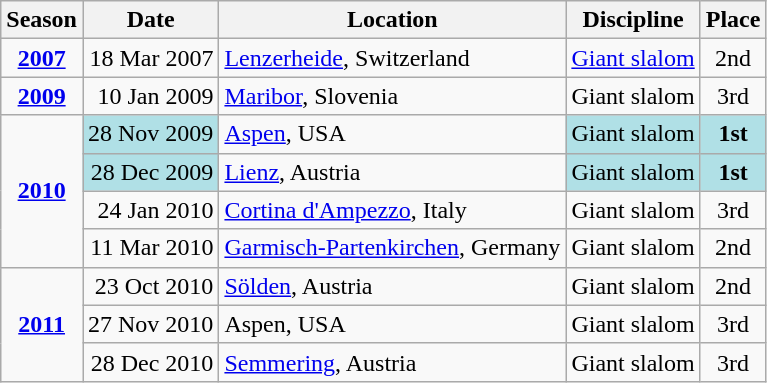<table class="wikitable">
<tr>
<th>Season</th>
<th>Date</th>
<th>Location</th>
<th>Discipline</th>
<th>Place</th>
</tr>
<tr>
<td align=center rowspan=1><strong><a href='#'>2007</a></strong></td>
<td align=right>18 Mar 2007</td>
<td><a href='#'>Lenzerheide</a>, Switzerland</td>
<td align=center><a href='#'>Giant slalom</a></td>
<td align=center>2nd</td>
</tr>
<tr>
<td align=center rowspan=1><strong><a href='#'>2009</a></strong></td>
<td align=right>10 Jan 2009</td>
<td><a href='#'>Maribor</a>, Slovenia</td>
<td align=center>Giant slalom</td>
<td align=center>3rd</td>
</tr>
<tr>
<td align=center rowspan=4><strong><a href='#'>2010</a></strong></td>
<td align=right bgcolor="#BOEOE6">28 Nov 2009</td>
<td><a href='#'>Aspen</a>, USA</td>
<td align=center bgcolor="#BOEOE6">Giant slalom</td>
<td align=center bgcolor="#BOEOE6"><strong>1st</strong></td>
</tr>
<tr>
<td align=right bgcolor="#BOEOE6">28 Dec 2009</td>
<td><a href='#'>Lienz</a>, Austria</td>
<td align=center bgcolor="#BOEOE6">Giant slalom</td>
<td align=center bgcolor="#BOEOE6"><strong>1st</strong></td>
</tr>
<tr>
<td align=right>24 Jan 2010</td>
<td><a href='#'>Cortina d'Ampezzo</a>, Italy</td>
<td align=center>Giant slalom</td>
<td align=center>3rd</td>
</tr>
<tr>
<td align=right>11 Mar 2010</td>
<td><a href='#'>Garmisch-Partenkirchen</a>, Germany</td>
<td align=center>Giant slalom</td>
<td align=center>2nd</td>
</tr>
<tr>
<td align=center rowspan=3><strong><a href='#'>2011</a></strong></td>
<td align=right>23 Oct 2010</td>
<td><a href='#'>Sölden</a>, Austria</td>
<td align=center>Giant slalom</td>
<td align=center>2nd</td>
</tr>
<tr>
<td align=right>27 Nov 2010</td>
<td>Aspen, USA</td>
<td align=center>Giant slalom</td>
<td align=center>3rd</td>
</tr>
<tr>
<td align=right>28 Dec 2010</td>
<td><a href='#'>Semmering</a>, Austria</td>
<td align=center>Giant slalom</td>
<td align=center>3rd</td>
</tr>
</table>
